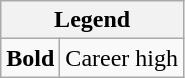<table class="wikitable mw-collapsible mw-collapsed">
<tr>
<th colspan="2">Legend</th>
</tr>
<tr>
<td><strong>Bold</strong></td>
<td>Career high</td>
</tr>
</table>
